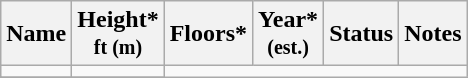<table class="wikitable">
<tr>
<th>Name</th>
<th>Height*<br><small>ft (m)</small></th>
<th>Floors*</th>
<th>Year*<br><small>(est.)</small></th>
<th>Status</th>
<th>Notes</th>
</tr>
<tr>
<td></td>
<td></td>
</tr>
<tr>
</tr>
<tr>
</tr>
<tr>
</tr>
<tr>
</tr>
</table>
